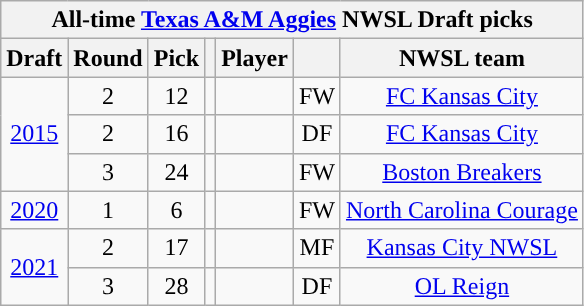<table class="wikitable sortable" style="text-align: center;">
<tr>
<th colspan="7" style="background:#">All-time <a href='#'><span>Texas A&M Aggies</span></a> NWSL Draft picks</th>
</tr>
<tr>
<th scope="col">Draft</th>
<th scope="col">Round</th>
<th scope="col">Pick</th>
<th scope="col"></th>
<th scope="col">Player</th>
<th scope="col"></th>
<th scope="col">NWSL team</th>
</tr>
<tr>
<td rowspan="3"><a href='#'>2015</a></td>
<td>2</td>
<td>12</td>
<td></td>
<td></td>
<td>FW</td>
<td><a href='#'>FC Kansas City</a></td>
</tr>
<tr>
<td>2</td>
<td>16</td>
<td></td>
<td></td>
<td>DF</td>
<td><a href='#'>FC Kansas City</a></td>
</tr>
<tr>
<td>3</td>
<td>24</td>
<td></td>
<td></td>
<td>FW</td>
<td><a href='#'>Boston Breakers</a></td>
</tr>
<tr>
<td><a href='#'>2020</a></td>
<td>1</td>
<td>6</td>
<td></td>
<td></td>
<td>FW</td>
<td><a href='#'>North Carolina Courage</a></td>
</tr>
<tr>
<td rowspan="2"><a href='#'>2021</a></td>
<td>2</td>
<td>17</td>
<td></td>
<td></td>
<td>MF</td>
<td><a href='#'>Kansas City NWSL</a></td>
</tr>
<tr>
<td>3</td>
<td>28</td>
<td></td>
<td></td>
<td>DF</td>
<td><a href='#'>OL Reign</a></td>
</tr>
</table>
